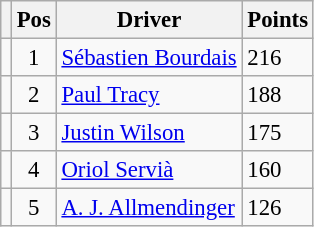<table class="wikitable" style="font-size: 95%;">
<tr>
<th></th>
<th>Pos</th>
<th>Driver</th>
<th>Points</th>
</tr>
<tr>
<td align="left"></td>
<td align="center">1</td>
<td> <a href='#'>Sébastien Bourdais</a></td>
<td align="left">216</td>
</tr>
<tr>
<td align="left"></td>
<td align="center">2</td>
<td> <a href='#'>Paul Tracy</a></td>
<td align="left">188</td>
</tr>
<tr>
<td align="left"></td>
<td align="center">3</td>
<td> <a href='#'>Justin Wilson</a></td>
<td align="left">175</td>
</tr>
<tr>
<td align="left"></td>
<td align="center">4</td>
<td> <a href='#'>Oriol Servià</a></td>
<td align="left">160</td>
</tr>
<tr>
<td align="left"></td>
<td align="center">5</td>
<td> <a href='#'>A. J. Allmendinger</a></td>
<td align="left">126</td>
</tr>
</table>
